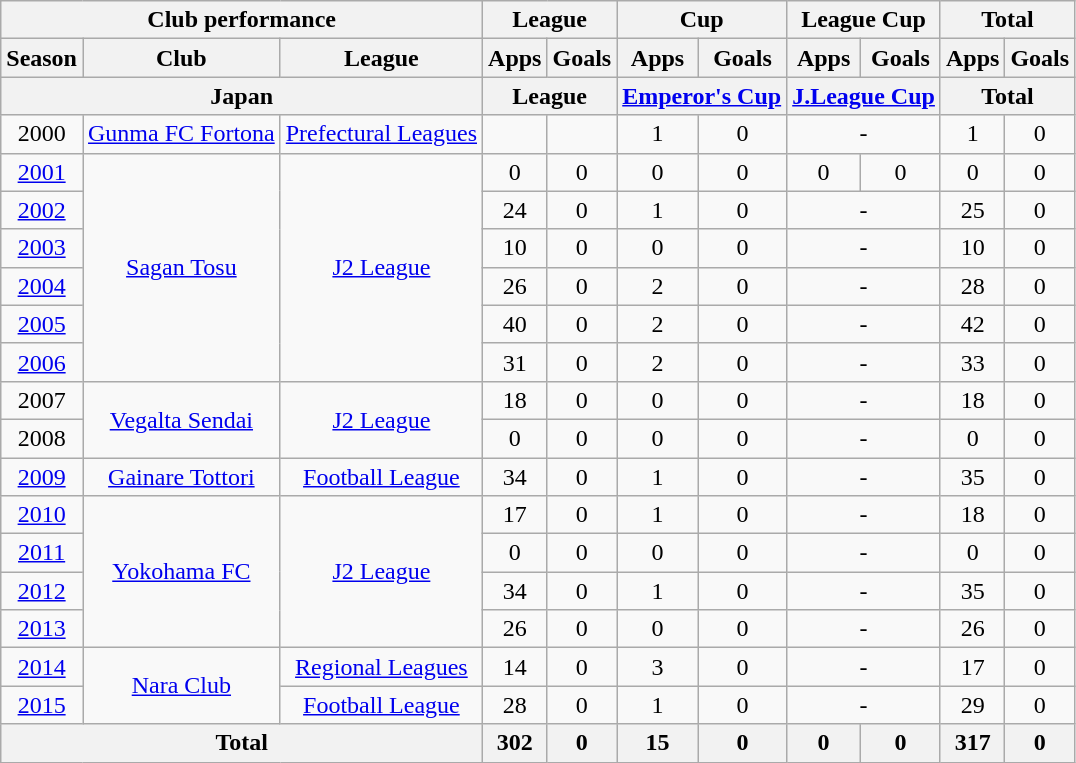<table class="wikitable" style="text-align:center;">
<tr>
<th colspan=3>Club performance</th>
<th colspan=2>League</th>
<th colspan=2>Cup</th>
<th colspan=2>League Cup</th>
<th colspan=2>Total</th>
</tr>
<tr>
<th>Season</th>
<th>Club</th>
<th>League</th>
<th>Apps</th>
<th>Goals</th>
<th>Apps</th>
<th>Goals</th>
<th>Apps</th>
<th>Goals</th>
<th>Apps</th>
<th>Goals</th>
</tr>
<tr>
<th colspan=3>Japan</th>
<th colspan=2>League</th>
<th colspan=2><a href='#'>Emperor's Cup</a></th>
<th colspan=2><a href='#'>J.League Cup</a></th>
<th colspan=2>Total</th>
</tr>
<tr>
<td>2000</td>
<td><a href='#'>Gunma FC Fortona</a></td>
<td><a href='#'>Prefectural Leagues</a></td>
<td></td>
<td></td>
<td>1</td>
<td>0</td>
<td colspan="2">-</td>
<td>1</td>
<td>0</td>
</tr>
<tr>
<td><a href='#'>2001</a></td>
<td rowspan="6"><a href='#'>Sagan Tosu</a></td>
<td rowspan="6"><a href='#'>J2 League</a></td>
<td>0</td>
<td>0</td>
<td>0</td>
<td>0</td>
<td>0</td>
<td>0</td>
<td>0</td>
<td>0</td>
</tr>
<tr>
<td><a href='#'>2002</a></td>
<td>24</td>
<td>0</td>
<td>1</td>
<td>0</td>
<td colspan="2">-</td>
<td>25</td>
<td>0</td>
</tr>
<tr>
<td><a href='#'>2003</a></td>
<td>10</td>
<td>0</td>
<td>0</td>
<td>0</td>
<td colspan="2">-</td>
<td>10</td>
<td>0</td>
</tr>
<tr>
<td><a href='#'>2004</a></td>
<td>26</td>
<td>0</td>
<td>2</td>
<td>0</td>
<td colspan="2">-</td>
<td>28</td>
<td>0</td>
</tr>
<tr>
<td><a href='#'>2005</a></td>
<td>40</td>
<td>0</td>
<td>2</td>
<td>0</td>
<td colspan="2">-</td>
<td>42</td>
<td>0</td>
</tr>
<tr>
<td><a href='#'>2006</a></td>
<td>31</td>
<td>0</td>
<td>2</td>
<td>0</td>
<td colspan="2">-</td>
<td>33</td>
<td>0</td>
</tr>
<tr>
<td>2007</td>
<td rowspan="2"><a href='#'>Vegalta Sendai</a></td>
<td rowspan="2"><a href='#'>J2 League</a></td>
<td>18</td>
<td>0</td>
<td>0</td>
<td>0</td>
<td colspan="2">-</td>
<td>18</td>
<td>0</td>
</tr>
<tr>
<td>2008</td>
<td>0</td>
<td>0</td>
<td>0</td>
<td>0</td>
<td colspan="2">-</td>
<td>0</td>
<td>0</td>
</tr>
<tr>
<td><a href='#'>2009</a></td>
<td><a href='#'>Gainare Tottori</a></td>
<td><a href='#'>Football League</a></td>
<td>34</td>
<td>0</td>
<td>1</td>
<td>0</td>
<td colspan="2">-</td>
<td>35</td>
<td>0</td>
</tr>
<tr>
<td><a href='#'>2010</a></td>
<td rowspan="4"><a href='#'>Yokohama FC</a></td>
<td rowspan="4"><a href='#'>J2 League</a></td>
<td>17</td>
<td>0</td>
<td>1</td>
<td>0</td>
<td colspan="2">-</td>
<td>18</td>
<td>0</td>
</tr>
<tr>
<td><a href='#'>2011</a></td>
<td>0</td>
<td>0</td>
<td>0</td>
<td>0</td>
<td colspan="2">-</td>
<td>0</td>
<td>0</td>
</tr>
<tr>
<td><a href='#'>2012</a></td>
<td>34</td>
<td>0</td>
<td>1</td>
<td>0</td>
<td colspan="2">-</td>
<td>35</td>
<td>0</td>
</tr>
<tr>
<td><a href='#'>2013</a></td>
<td>26</td>
<td>0</td>
<td>0</td>
<td>0</td>
<td colspan="2">-</td>
<td>26</td>
<td>0</td>
</tr>
<tr>
<td><a href='#'>2014</a></td>
<td rowspan="2"><a href='#'>Nara Club</a></td>
<td><a href='#'>Regional Leagues</a></td>
<td>14</td>
<td>0</td>
<td>3</td>
<td>0</td>
<td colspan="2">-</td>
<td>17</td>
<td>0</td>
</tr>
<tr>
<td><a href='#'>2015</a></td>
<td><a href='#'>Football League</a></td>
<td>28</td>
<td>0</td>
<td>1</td>
<td>0</td>
<td colspan="2">-</td>
<td>29</td>
<td>0</td>
</tr>
<tr>
<th colspan=3>Total</th>
<th>302</th>
<th>0</th>
<th>15</th>
<th>0</th>
<th>0</th>
<th>0</th>
<th>317</th>
<th>0</th>
</tr>
</table>
